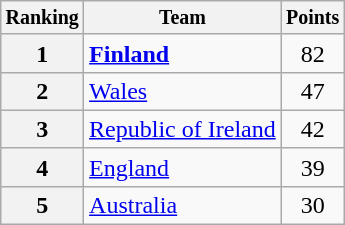<table class="wikitable">
<tr style="font-size:10pt;font-weight:bold">
<th>Ranking</th>
<th>Team</th>
<th>Points</th>
</tr>
<tr>
<th>1</th>
<td> <strong><a href='#'>Finland</a></strong></td>
<td align=center>82</td>
</tr>
<tr>
<th>2</th>
<td> <a href='#'>Wales</a></td>
<td align=center>47</td>
</tr>
<tr>
<th>3</th>
<td> <a href='#'>Republic of Ireland</a></td>
<td align=center>42</td>
</tr>
<tr>
<th>4</th>
<td> <a href='#'>England</a></td>
<td align=center>39</td>
</tr>
<tr>
<th>5</th>
<td> <a href='#'>Australia</a></td>
<td align=center>30</td>
</tr>
</table>
